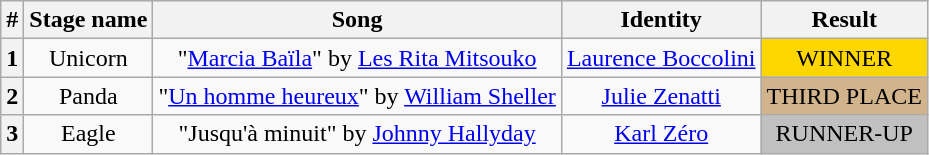<table class="wikitable plainrowheaders" style="text-align: center;">
<tr>
<th>#</th>
<th>Stage name</th>
<th>Song</th>
<th>Identity</th>
<th>Result</th>
</tr>
<tr>
<th>1</th>
<td>Unicorn</td>
<td>"<a href='#'>Marcia Baïla</a>" by <a href='#'>Les Rita Mitsouko</a></td>
<td><a href='#'>Laurence Boccolini</a></td>
<td bgcolor=gold>WINNER</td>
</tr>
<tr>
<th>2</th>
<td>Panda</td>
<td>"<a href='#'>Un homme heureux</a>" by <a href='#'>William Sheller</a></td>
<td><a href='#'>Julie Zenatti</a></td>
<td bgcolor=tan>THIRD PLACE</td>
</tr>
<tr>
<th>3</th>
<td>Eagle</td>
<td>"Jusqu'à minuit" by <a href='#'>Johnny Hallyday</a></td>
<td><a href='#'>Karl Zéro</a></td>
<td bgcolor=silver>RUNNER-UP</td>
</tr>
</table>
